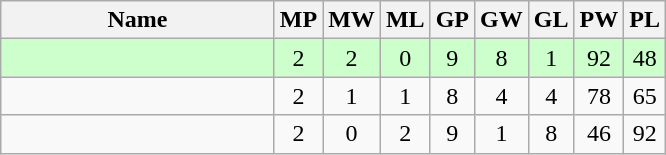<table class=wikitable style="text-align:center">
<tr>
<th width=175>Name</th>
<th width=20>MP</th>
<th width=20>MW</th>
<th width=20>ML</th>
<th width=20>GP</th>
<th width=20>GW</th>
<th width=20>GL</th>
<th width=20>PW</th>
<th width=20>PL</th>
</tr>
<tr style="background-color:#ccffcc;">
<td style="text-align:left;"><strong></strong></td>
<td>2</td>
<td>2</td>
<td>0</td>
<td>9</td>
<td>8</td>
<td>1</td>
<td>92</td>
<td>48</td>
</tr>
<tr>
<td style="text-align:left;"></td>
<td>2</td>
<td>1</td>
<td>1</td>
<td>8</td>
<td>4</td>
<td>4</td>
<td>78</td>
<td>65</td>
</tr>
<tr>
<td style="text-align:left;"></td>
<td>2</td>
<td>0</td>
<td>2</td>
<td>9</td>
<td>1</td>
<td>8</td>
<td>46</td>
<td>92</td>
</tr>
</table>
